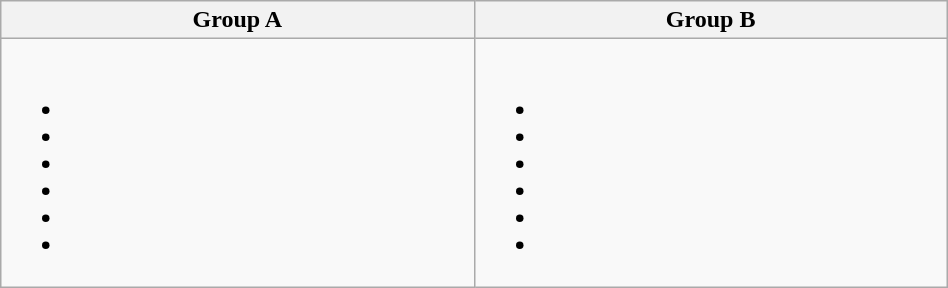<table class="wikitable" width=50%>
<tr>
<th width=25%>Group A</th>
<th width=25%>Group B</th>
</tr>
<tr>
<td><br><ul><li></li><li></li><li></li><li></li><li></li><li></li></ul></td>
<td><br><ul><li></li><li></li><li></li><li></li><li></li><li></li></ul></td>
</tr>
</table>
